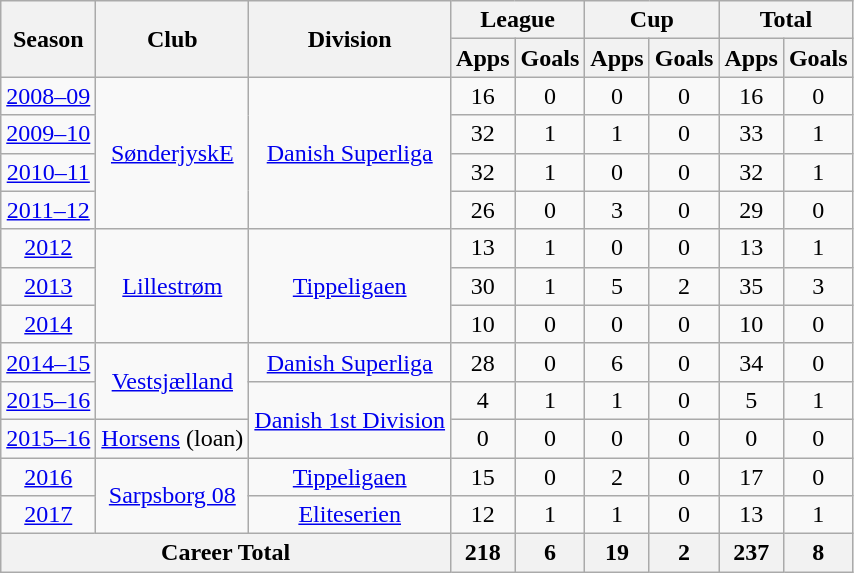<table class="wikitable" style="text-align: center;">
<tr>
<th rowspan="2">Season</th>
<th rowspan="2">Club</th>
<th rowspan="2">Division</th>
<th colspan="2">League</th>
<th colspan="2">Cup</th>
<th colspan="2">Total</th>
</tr>
<tr>
<th>Apps</th>
<th>Goals</th>
<th>Apps</th>
<th>Goals</th>
<th>Apps</th>
<th>Goals</th>
</tr>
<tr>
<td><a href='#'>2008–09</a></td>
<td rowspan="4" valign="center"><a href='#'>SønderjyskE</a></td>
<td rowspan="4" valign="center"><a href='#'>Danish Superliga</a></td>
<td>16</td>
<td>0</td>
<td>0</td>
<td>0</td>
<td>16</td>
<td>0</td>
</tr>
<tr>
<td><a href='#'>2009–10</a></td>
<td>32</td>
<td>1</td>
<td>1</td>
<td>0</td>
<td>33</td>
<td>1</td>
</tr>
<tr>
<td><a href='#'>2010–11</a></td>
<td>32</td>
<td>1</td>
<td>0</td>
<td>0</td>
<td>32</td>
<td>1</td>
</tr>
<tr>
<td><a href='#'>2011–12</a></td>
<td>26</td>
<td>0</td>
<td>3</td>
<td>0</td>
<td>29</td>
<td>0</td>
</tr>
<tr>
<td><a href='#'>2012</a></td>
<td rowspan="3" valign="center"><a href='#'>Lillestrøm</a></td>
<td rowspan="3" valign="center"><a href='#'>Tippeligaen</a></td>
<td>13</td>
<td>1</td>
<td>0</td>
<td>0</td>
<td>13</td>
<td>1</td>
</tr>
<tr>
<td><a href='#'>2013</a></td>
<td>30</td>
<td>1</td>
<td>5</td>
<td>2</td>
<td>35</td>
<td>3</td>
</tr>
<tr>
<td><a href='#'>2014</a></td>
<td>10</td>
<td>0</td>
<td>0</td>
<td>0</td>
<td>10</td>
<td>0</td>
</tr>
<tr>
<td><a href='#'>2014–15</a></td>
<td rowspan="2" valign="center"><a href='#'>Vestsjælland</a></td>
<td rowspan="1" valign="center"><a href='#'>Danish Superliga</a></td>
<td>28</td>
<td>0</td>
<td>6</td>
<td>0</td>
<td>34</td>
<td>0</td>
</tr>
<tr>
<td><a href='#'>2015–16</a></td>
<td rowspan="2" valign="center"><a href='#'>Danish 1st Division</a></td>
<td>4</td>
<td>1</td>
<td>1</td>
<td>0</td>
<td>5</td>
<td>1</td>
</tr>
<tr>
<td><a href='#'>2015–16</a></td>
<td rowspan="1" valign="center"><a href='#'>Horsens</a> (loan)</td>
<td>0</td>
<td>0</td>
<td>0</td>
<td>0</td>
<td>0</td>
<td>0</td>
</tr>
<tr>
<td><a href='#'>2016</a></td>
<td rowspan="2" valign="center"><a href='#'>Sarpsborg 08</a></td>
<td rowspan="1" valign="center"><a href='#'>Tippeligaen</a></td>
<td>15</td>
<td>0</td>
<td>2</td>
<td>0</td>
<td>17</td>
<td>0</td>
</tr>
<tr>
<td><a href='#'>2017</a></td>
<td rowspan="1" valign="center"><a href='#'>Eliteserien</a></td>
<td>12</td>
<td>1</td>
<td>1</td>
<td>0</td>
<td>13</td>
<td>1</td>
</tr>
<tr>
<th colspan="3">Career Total</th>
<th>218</th>
<th>6</th>
<th>19</th>
<th>2</th>
<th>237</th>
<th>8</th>
</tr>
</table>
